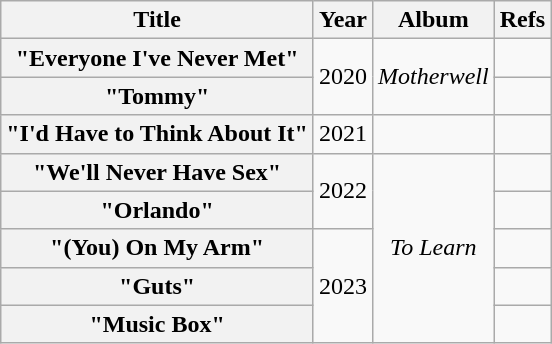<table class="wikitable plainrowheaders" style="text-align:center;">
<tr>
<th>Title</th>
<th>Year</th>
<th>Album</th>
<th>Refs</th>
</tr>
<tr>
<th scope="row">"Everyone I've Never Met"</th>
<td rowspan="2">2020</td>
<td rowspan="2"><em>Motherwell</em></td>
<td></td>
</tr>
<tr>
<th scope="row">"Tommy"</th>
<td></td>
</tr>
<tr>
<th scope="row">"I'd Have to Think About It"</th>
<td>2021</td>
<td></td>
<td></td>
</tr>
<tr>
<th scope="row">"We'll Never Have Sex"</th>
<td rowspan="2">2022</td>
<td rowspan="5"><em>To Learn</em></td>
<td></td>
</tr>
<tr>
<th scope="row">"Orlando"</th>
<td></td>
</tr>
<tr>
<th scope="row">"(You) On My Arm"</th>
<td rowspan="3">2023</td>
<td></td>
</tr>
<tr>
<th scope="row">"Guts"</th>
<td></td>
</tr>
<tr>
<th scope="row">"Music Box"</th>
<td></td>
</tr>
</table>
